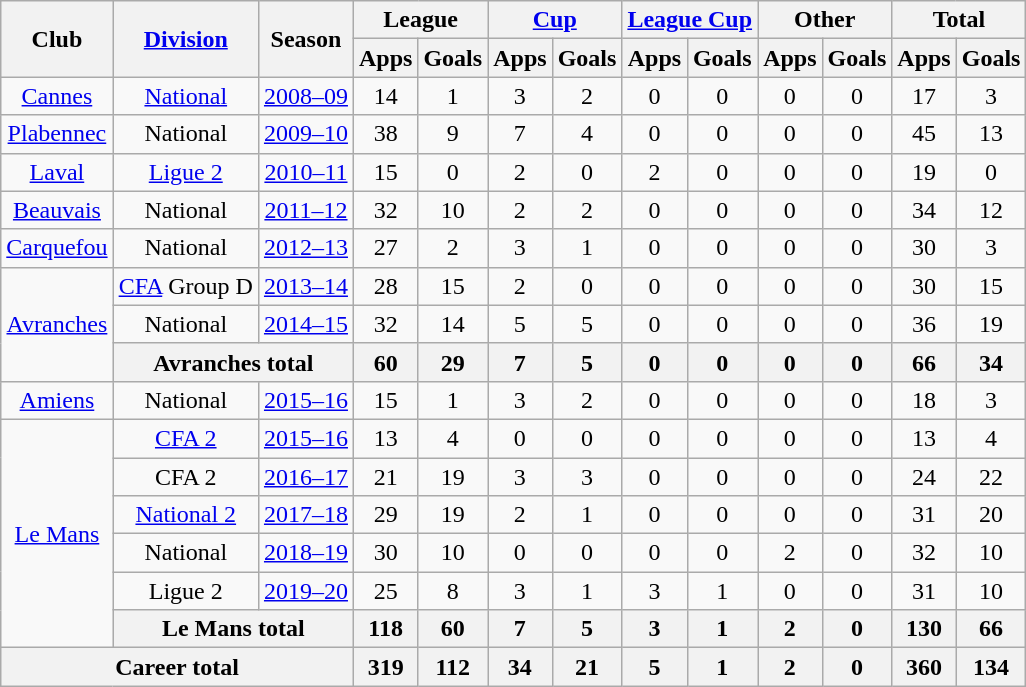<table class="wikitable" style="text-align:center">
<tr>
<th rowspan="2">Club</th>
<th rowspan="2"><a href='#'>Division</a></th>
<th rowspan="2">Season</th>
<th colspan="2">League</th>
<th colspan="2"><a href='#'>Cup</a></th>
<th colspan="2"><a href='#'>League Cup</a></th>
<th colspan="2">Other</th>
<th colspan="2">Total</th>
</tr>
<tr>
<th>Apps</th>
<th>Goals</th>
<th>Apps</th>
<th>Goals</th>
<th>Apps</th>
<th>Goals</th>
<th>Apps</th>
<th>Goals</th>
<th>Apps</th>
<th>Goals</th>
</tr>
<tr>
<td><a href='#'>Cannes</a></td>
<td><a href='#'>National</a></td>
<td><a href='#'>2008–09</a></td>
<td>14</td>
<td>1</td>
<td>3</td>
<td>2</td>
<td>0</td>
<td>0</td>
<td>0</td>
<td>0</td>
<td>17</td>
<td>3</td>
</tr>
<tr>
<td><a href='#'>Plabennec</a></td>
<td>National</td>
<td><a href='#'>2009–10</a></td>
<td>38</td>
<td>9</td>
<td>7</td>
<td>4</td>
<td>0</td>
<td>0</td>
<td>0</td>
<td>0</td>
<td>45</td>
<td>13</td>
</tr>
<tr>
<td><a href='#'>Laval</a></td>
<td><a href='#'>Ligue 2</a></td>
<td><a href='#'>2010–11</a></td>
<td>15</td>
<td>0</td>
<td>2</td>
<td>0</td>
<td>2</td>
<td>0</td>
<td>0</td>
<td>0</td>
<td>19</td>
<td>0</td>
</tr>
<tr>
<td><a href='#'>Beauvais</a></td>
<td>National</td>
<td><a href='#'>2011–12</a></td>
<td>32</td>
<td>10</td>
<td>2</td>
<td>2</td>
<td>0</td>
<td>0</td>
<td>0</td>
<td>0</td>
<td>34</td>
<td>12</td>
</tr>
<tr>
<td><a href='#'>Carquefou</a></td>
<td>National</td>
<td><a href='#'>2012–13</a></td>
<td>27</td>
<td>2</td>
<td>3</td>
<td>1</td>
<td>0</td>
<td>0</td>
<td>0</td>
<td>0</td>
<td>30</td>
<td>3</td>
</tr>
<tr>
<td rowspan="3"><a href='#'>Avranches</a></td>
<td><a href='#'>CFA</a> Group D</td>
<td><a href='#'>2013–14</a></td>
<td>28</td>
<td>15</td>
<td>2</td>
<td>0</td>
<td>0</td>
<td>0</td>
<td>0</td>
<td>0</td>
<td>30</td>
<td>15</td>
</tr>
<tr>
<td>National</td>
<td><a href='#'>2014–15</a></td>
<td>32</td>
<td>14</td>
<td>5</td>
<td>5</td>
<td>0</td>
<td>0</td>
<td>0</td>
<td>0</td>
<td>36</td>
<td>19</td>
</tr>
<tr>
<th colspan=2>Avranches total</th>
<th>60</th>
<th>29</th>
<th>7</th>
<th>5</th>
<th>0</th>
<th>0</th>
<th>0</th>
<th>0</th>
<th>66</th>
<th>34</th>
</tr>
<tr>
<td><a href='#'>Amiens</a></td>
<td>National</td>
<td><a href='#'>2015–16</a></td>
<td>15</td>
<td>1</td>
<td>3</td>
<td>2</td>
<td>0</td>
<td>0</td>
<td>0</td>
<td>0</td>
<td>18</td>
<td>3</td>
</tr>
<tr>
<td rowspan=6><a href='#'>Le Mans</a></td>
<td><a href='#'>CFA 2</a></td>
<td><a href='#'>2015–16</a></td>
<td>13</td>
<td>4</td>
<td>0</td>
<td>0</td>
<td>0</td>
<td>0</td>
<td>0</td>
<td>0</td>
<td>13</td>
<td>4</td>
</tr>
<tr>
<td>CFA 2</td>
<td><a href='#'>2016–17</a></td>
<td>21</td>
<td>19</td>
<td>3</td>
<td>3</td>
<td>0</td>
<td>0</td>
<td>0</td>
<td>0</td>
<td>24</td>
<td>22</td>
</tr>
<tr>
<td><a href='#'>National 2</a></td>
<td><a href='#'>2017–18</a></td>
<td>29</td>
<td>19</td>
<td>2</td>
<td>1</td>
<td>0</td>
<td>0</td>
<td>0</td>
<td>0</td>
<td>31</td>
<td>20</td>
</tr>
<tr>
<td>National</td>
<td><a href='#'>2018–19</a></td>
<td>30</td>
<td>10</td>
<td>0</td>
<td>0</td>
<td>0</td>
<td>0</td>
<td>2</td>
<td>0</td>
<td>32</td>
<td>10</td>
</tr>
<tr>
<td>Ligue 2</td>
<td><a href='#'>2019–20</a></td>
<td>25</td>
<td>8</td>
<td>3</td>
<td>1</td>
<td>3</td>
<td>1</td>
<td>0</td>
<td>0</td>
<td>31</td>
<td>10</td>
</tr>
<tr>
<th colspan=2>Le Mans total</th>
<th>118</th>
<th>60</th>
<th>7</th>
<th>5</th>
<th>3</th>
<th>1</th>
<th>2</th>
<th>0</th>
<th>130</th>
<th>66</th>
</tr>
<tr>
<th colspan=3>Career total</th>
<th>319</th>
<th>112</th>
<th>34</th>
<th>21</th>
<th>5</th>
<th>1</th>
<th>2</th>
<th>0</th>
<th>360</th>
<th>134</th>
</tr>
</table>
